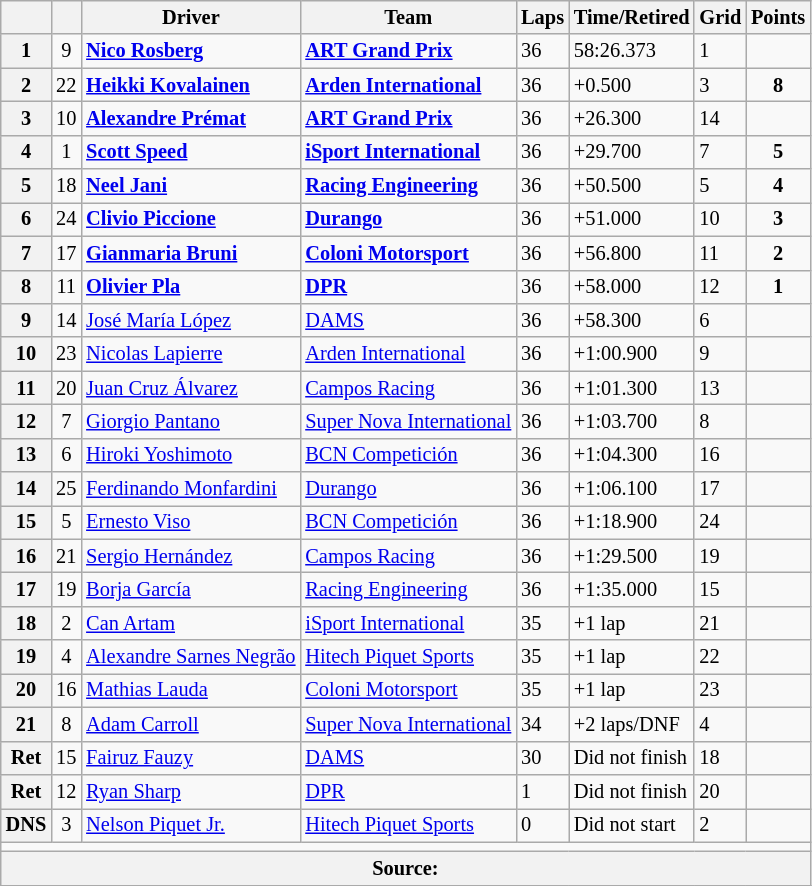<table class="wikitable" style="font-size:85%">
<tr>
<th></th>
<th></th>
<th>Driver</th>
<th>Team</th>
<th>Laps</th>
<th>Time/Retired</th>
<th>Grid</th>
<th>Points</th>
</tr>
<tr>
<th>1</th>
<td align="center">9</td>
<td> <strong><a href='#'>Nico Rosberg</a></strong></td>
<td><strong><a href='#'>ART Grand Prix</a></strong></td>
<td>36</td>
<td>58:26.373</td>
<td>1</td>
<td align="center"><strong></strong></td>
</tr>
<tr>
<th>2</th>
<td align="center">22</td>
<td> <strong><a href='#'>Heikki Kovalainen</a></strong></td>
<td><strong><a href='#'>Arden International</a></strong></td>
<td>36</td>
<td>+0.500</td>
<td>3</td>
<td align="center"><strong>8</strong></td>
</tr>
<tr>
<th>3</th>
<td align="center">10</td>
<td> <strong><a href='#'>Alexandre Prémat</a></strong></td>
<td><strong><a href='#'>ART Grand Prix</a></strong></td>
<td>36</td>
<td>+26.300</td>
<td>14</td>
<td align="center"><strong></strong></td>
</tr>
<tr>
<th>4</th>
<td align="center">1</td>
<td> <strong><a href='#'>Scott Speed</a></strong></td>
<td><strong><a href='#'>iSport International</a></strong></td>
<td>36</td>
<td>+29.700</td>
<td>7</td>
<td align="center"><strong>5</strong></td>
</tr>
<tr>
<th>5</th>
<td align="center">18</td>
<td> <strong><a href='#'>Neel Jani</a></strong></td>
<td><strong><a href='#'>Racing Engineering</a></strong></td>
<td>36</td>
<td>+50.500</td>
<td>5</td>
<td align="center"><strong>4</strong></td>
</tr>
<tr>
<th>6</th>
<td align="center">24</td>
<td> <strong><a href='#'>Clivio Piccione</a></strong></td>
<td><strong><a href='#'>Durango</a></strong></td>
<td>36</td>
<td>+51.000</td>
<td>10</td>
<td align="center"><strong>3</strong></td>
</tr>
<tr>
<th>7</th>
<td align="center">17</td>
<td> <strong><a href='#'>Gianmaria Bruni</a></strong></td>
<td><strong><a href='#'>Coloni Motorsport</a></strong></td>
<td>36</td>
<td>+56.800</td>
<td>11</td>
<td align="center"><strong>2</strong></td>
</tr>
<tr>
<th>8</th>
<td align="center">11</td>
<td> <strong><a href='#'>Olivier Pla</a></strong></td>
<td><strong><a href='#'>DPR</a></strong></td>
<td>36</td>
<td>+58.000</td>
<td>12</td>
<td align="center"><strong>1</strong></td>
</tr>
<tr>
<th>9</th>
<td align="center">14</td>
<td> <a href='#'>José María López</a></td>
<td><a href='#'>DAMS</a></td>
<td>36</td>
<td>+58.300</td>
<td>6</td>
<td></td>
</tr>
<tr>
<th>10</th>
<td align="center">23</td>
<td> <a href='#'>Nicolas Lapierre</a></td>
<td><a href='#'>Arden International</a></td>
<td>36</td>
<td>+1:00.900</td>
<td>9</td>
<td></td>
</tr>
<tr>
<th>11</th>
<td align="center">20</td>
<td> <a href='#'>Juan Cruz Álvarez</a></td>
<td><a href='#'>Campos Racing</a></td>
<td>36</td>
<td>+1:01.300</td>
<td>13</td>
<td></td>
</tr>
<tr>
<th>12</th>
<td align="center">7</td>
<td> <a href='#'>Giorgio Pantano</a></td>
<td><a href='#'>Super Nova International</a></td>
<td>36</td>
<td>+1:03.700</td>
<td>8</td>
<td></td>
</tr>
<tr>
<th>13</th>
<td align="center">6</td>
<td> <a href='#'>Hiroki Yoshimoto</a></td>
<td><a href='#'>BCN Competición</a></td>
<td>36</td>
<td>+1:04.300</td>
<td>16</td>
<td></td>
</tr>
<tr>
<th>14</th>
<td align="center">25</td>
<td> <a href='#'>Ferdinando Monfardini</a></td>
<td><a href='#'>Durango</a></td>
<td>36</td>
<td>+1:06.100</td>
<td>17</td>
<td></td>
</tr>
<tr>
<th>15</th>
<td align="center">5</td>
<td> <a href='#'>Ernesto Viso</a></td>
<td><a href='#'>BCN Competición</a></td>
<td>36</td>
<td>+1:18.900</td>
<td>24</td>
<td></td>
</tr>
<tr>
<th>16</th>
<td align="center">21</td>
<td> <a href='#'>Sergio Hernández</a></td>
<td><a href='#'>Campos Racing</a></td>
<td>36</td>
<td>+1:29.500</td>
<td>19</td>
<td></td>
</tr>
<tr>
<th>17</th>
<td align="center">19</td>
<td> <a href='#'>Borja García</a></td>
<td><a href='#'>Racing Engineering</a></td>
<td>36</td>
<td>+1:35.000</td>
<td>15</td>
<td></td>
</tr>
<tr>
<th>18</th>
<td align="center">2</td>
<td> <a href='#'>Can Artam</a></td>
<td><a href='#'>iSport International</a></td>
<td>35</td>
<td>+1 lap</td>
<td>21</td>
<td></td>
</tr>
<tr>
<th>19</th>
<td align="center">4</td>
<td> <a href='#'>Alexandre Sarnes Negrão</a></td>
<td><a href='#'>Hitech Piquet Sports</a></td>
<td>35</td>
<td>+1 lap</td>
<td>22</td>
<td></td>
</tr>
<tr>
<th>20</th>
<td align="center">16</td>
<td> <a href='#'>Mathias Lauda</a></td>
<td><a href='#'>Coloni Motorsport</a></td>
<td>35</td>
<td>+1 lap</td>
<td>23</td>
<td></td>
</tr>
<tr>
<th>21</th>
<td align="center">8</td>
<td> <a href='#'>Adam Carroll</a></td>
<td><a href='#'>Super Nova International</a></td>
<td>34</td>
<td>+2 laps/DNF</td>
<td>4</td>
<td></td>
</tr>
<tr>
<th>Ret</th>
<td align="center">15</td>
<td> <a href='#'>Fairuz Fauzy</a></td>
<td><a href='#'>DAMS</a></td>
<td>30</td>
<td>Did not finish</td>
<td>18</td>
<td></td>
</tr>
<tr>
<th>Ret</th>
<td align="center">12</td>
<td> <a href='#'>Ryan Sharp</a></td>
<td><a href='#'>DPR</a></td>
<td>1</td>
<td>Did not finish</td>
<td>20</td>
<td></td>
</tr>
<tr>
<th>DNS</th>
<td align="center">3</td>
<td> <a href='#'>Nelson Piquet Jr.</a></td>
<td><a href='#'>Hitech Piquet Sports</a></td>
<td>0</td>
<td>Did not start</td>
<td>2</td>
<td></td>
</tr>
<tr>
<td colspan="8"></td>
</tr>
<tr>
<th colspan="8">Source:</th>
</tr>
<tr>
</tr>
</table>
